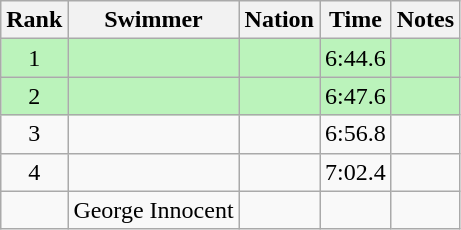<table class="wikitable sortable" style="text-align:center">
<tr>
<th>Rank</th>
<th>Swimmer</th>
<th>Nation</th>
<th>Time</th>
<th>Notes</th>
</tr>
<tr style="background:#bbf3bb;">
<td>1</td>
<td align=left></td>
<td align=left></td>
<td>6:44.6</td>
<td></td>
</tr>
<tr style="background:#bbf3bb;">
<td>2</td>
<td align=left></td>
<td align=left></td>
<td>6:47.6</td>
<td></td>
</tr>
<tr>
<td>3</td>
<td align=left></td>
<td align=left></td>
<td>6:56.8</td>
<td></td>
</tr>
<tr>
<td>4</td>
<td align=left></td>
<td align=left></td>
<td>7:02.4</td>
<td></td>
</tr>
<tr>
<td></td>
<td align=left>George Innocent</td>
<td align=left></td>
<td></td>
<td></td>
</tr>
</table>
